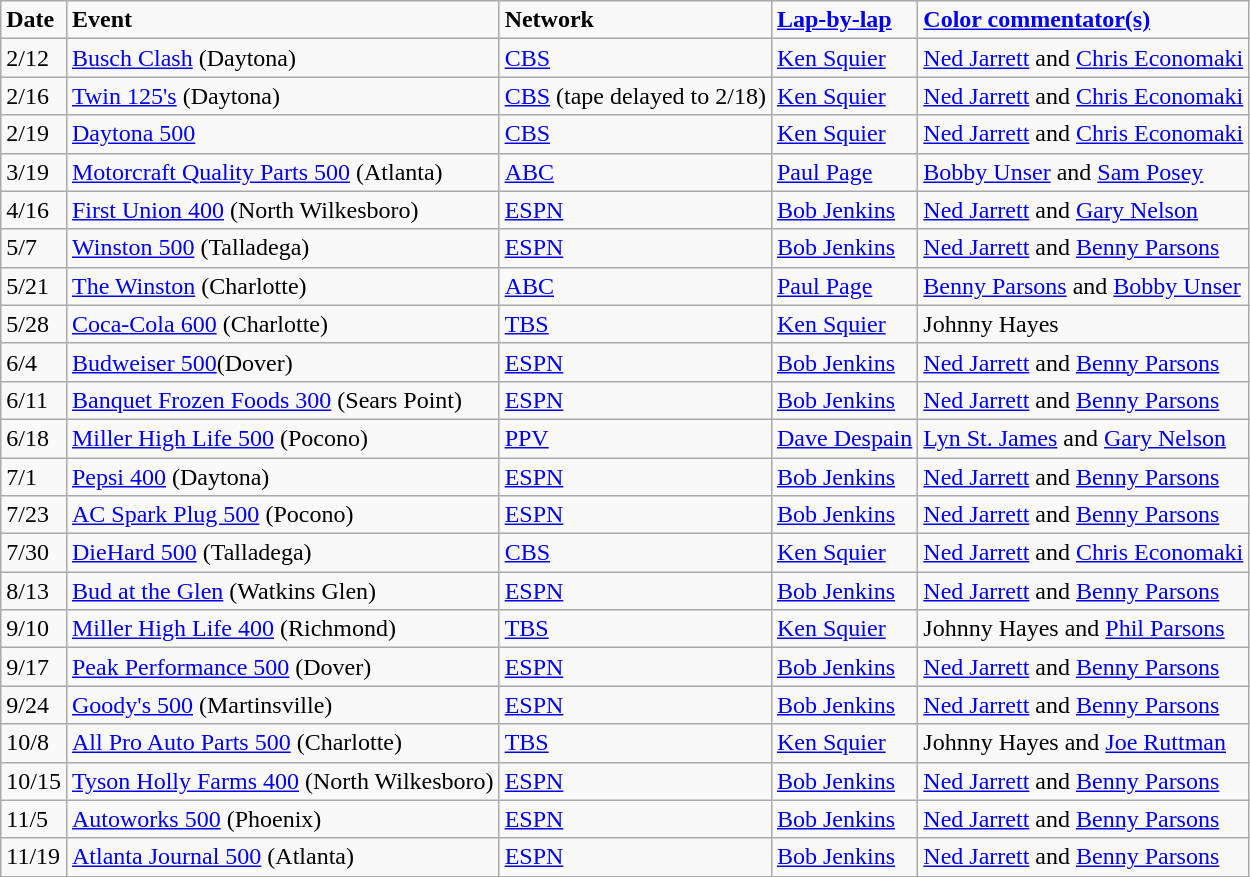<table class=wikitable>
<tr>
<td><strong>Date</strong></td>
<td><strong>Event</strong></td>
<td><strong>Network</strong></td>
<td><strong><a href='#'>Lap-by-lap</a></strong></td>
<td><strong><a href='#'>Color commentator(s)</a></strong></td>
</tr>
<tr>
<td>2/12</td>
<td><a href='#'>Busch Clash</a> (Daytona)</td>
<td><a href='#'>CBS</a></td>
<td><a href='#'>Ken Squier</a></td>
<td><a href='#'>Ned Jarrett</a> and <a href='#'>Chris Economaki</a></td>
</tr>
<tr>
<td>2/16</td>
<td><a href='#'>Twin 125's</a> (Daytona)</td>
<td><a href='#'>CBS</a> (tape delayed to 2/18)</td>
<td><a href='#'>Ken Squier</a></td>
<td><a href='#'>Ned Jarrett</a> and <a href='#'>Chris Economaki</a></td>
</tr>
<tr>
<td>2/19</td>
<td><a href='#'>Daytona 500</a></td>
<td><a href='#'>CBS</a></td>
<td><a href='#'>Ken Squier</a></td>
<td><a href='#'>Ned Jarrett</a> and <a href='#'>Chris Economaki</a></td>
</tr>
<tr>
<td>3/19</td>
<td><a href='#'>Motorcraft Quality Parts 500</a> (Atlanta)</td>
<td><a href='#'>ABC</a></td>
<td><a href='#'>Paul Page</a></td>
<td><a href='#'>Bobby Unser</a> and <a href='#'>Sam Posey</a></td>
</tr>
<tr>
<td>4/16</td>
<td><a href='#'>First Union 400</a> (North Wilkesboro)</td>
<td><a href='#'>ESPN</a></td>
<td><a href='#'>Bob Jenkins</a></td>
<td><a href='#'>Ned Jarrett</a> and <a href='#'>Gary Nelson</a></td>
</tr>
<tr>
<td>5/7</td>
<td><a href='#'>Winston 500</a>  (Talladega)</td>
<td><a href='#'>ESPN</a></td>
<td><a href='#'>Bob Jenkins</a></td>
<td><a href='#'>Ned Jarrett</a> and <a href='#'>Benny Parsons</a></td>
</tr>
<tr>
<td>5/21</td>
<td><a href='#'>The Winston</a>  (Charlotte)</td>
<td><a href='#'>ABC</a></td>
<td><a href='#'>Paul Page</a></td>
<td><a href='#'>Benny Parsons</a> and <a href='#'>Bobby Unser</a></td>
</tr>
<tr>
<td>5/28</td>
<td><a href='#'>Coca-Cola 600</a> (Charlotte)</td>
<td><a href='#'>TBS</a></td>
<td><a href='#'>Ken Squier</a></td>
<td>Johnny Hayes</td>
</tr>
<tr>
<td>6/4</td>
<td><a href='#'>Budweiser 500</a>(Dover)</td>
<td><a href='#'>ESPN</a></td>
<td><a href='#'>Bob Jenkins</a></td>
<td><a href='#'>Ned Jarrett</a> and <a href='#'>Benny Parsons</a></td>
</tr>
<tr>
<td>6/11</td>
<td><a href='#'>Banquet Frozen Foods 300</a> (Sears Point)</td>
<td><a href='#'>ESPN</a></td>
<td><a href='#'>Bob Jenkins</a></td>
<td><a href='#'>Ned Jarrett</a> and <a href='#'>Benny Parsons</a></td>
</tr>
<tr>
<td>6/18</td>
<td><a href='#'>Miller High Life 500</a> (Pocono)</td>
<td><a href='#'>PPV</a></td>
<td><a href='#'>Dave Despain</a></td>
<td><a href='#'>Lyn St. James</a> and <a href='#'>Gary Nelson</a></td>
</tr>
<tr>
<td>7/1</td>
<td><a href='#'>Pepsi 400</a> (Daytona)</td>
<td><a href='#'>ESPN</a></td>
<td><a href='#'>Bob Jenkins</a></td>
<td><a href='#'>Ned Jarrett</a> and <a href='#'>Benny Parsons</a></td>
</tr>
<tr>
<td>7/23</td>
<td><a href='#'>AC Spark Plug 500</a> (Pocono)</td>
<td><a href='#'>ESPN</a></td>
<td><a href='#'>Bob Jenkins</a></td>
<td><a href='#'>Ned Jarrett</a> and <a href='#'>Benny Parsons</a></td>
</tr>
<tr>
<td>7/30</td>
<td><a href='#'>DieHard 500</a> (Talladega)</td>
<td><a href='#'>CBS</a></td>
<td><a href='#'>Ken Squier</a></td>
<td><a href='#'>Ned Jarrett</a> and <a href='#'>Chris Economaki</a></td>
</tr>
<tr>
<td>8/13</td>
<td><a href='#'>Bud at the Glen</a> (Watkins Glen)</td>
<td><a href='#'>ESPN</a></td>
<td><a href='#'>Bob Jenkins</a></td>
<td><a href='#'>Ned Jarrett</a> and <a href='#'>Benny Parsons</a></td>
</tr>
<tr>
<td>9/10</td>
<td><a href='#'>Miller High Life 400</a> (Richmond)</td>
<td><a href='#'>TBS</a></td>
<td><a href='#'>Ken Squier</a></td>
<td>Johnny Hayes and <a href='#'>Phil Parsons</a></td>
</tr>
<tr>
<td>9/17</td>
<td><a href='#'>Peak Performance 500</a> (Dover)</td>
<td><a href='#'>ESPN</a></td>
<td><a href='#'>Bob Jenkins</a></td>
<td><a href='#'>Ned Jarrett</a> and <a href='#'>Benny Parsons</a></td>
</tr>
<tr>
<td>9/24</td>
<td><a href='#'>Goody's 500</a> (Martinsville)</td>
<td><a href='#'>ESPN</a></td>
<td><a href='#'>Bob Jenkins</a></td>
<td><a href='#'>Ned Jarrett</a> and <a href='#'>Benny Parsons</a></td>
</tr>
<tr>
<td>10/8</td>
<td><a href='#'>All Pro Auto Parts 500</a> (Charlotte)</td>
<td><a href='#'>TBS</a></td>
<td><a href='#'>Ken Squier</a></td>
<td>Johnny Hayes and <a href='#'>Joe Ruttman</a></td>
</tr>
<tr>
<td>10/15</td>
<td><a href='#'>Tyson Holly Farms 400</a> (North Wilkesboro)</td>
<td><a href='#'>ESPN</a></td>
<td><a href='#'>Bob Jenkins</a></td>
<td><a href='#'>Ned Jarrett</a> and <a href='#'>Benny Parsons</a></td>
</tr>
<tr>
<td>11/5</td>
<td><a href='#'>Autoworks 500</a> (Phoenix)</td>
<td><a href='#'>ESPN</a></td>
<td><a href='#'>Bob Jenkins</a></td>
<td><a href='#'>Ned Jarrett</a> and <a href='#'>Benny Parsons</a></td>
</tr>
<tr>
<td>11/19</td>
<td><a href='#'>Atlanta Journal 500</a> (Atlanta)</td>
<td><a href='#'>ESPN</a></td>
<td><a href='#'>Bob Jenkins</a></td>
<td><a href='#'>Ned Jarrett</a> and <a href='#'>Benny Parsons</a></td>
</tr>
</table>
